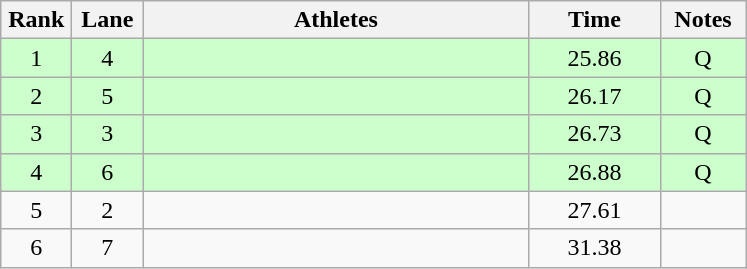<table class="wikitable sortable" style="text-align:center;">
<tr>
<th width=40>Rank</th>
<th width=40>Lane</th>
<th width=250>Athletes</th>
<th width=80>Time</th>
<th width=50>Notes</th>
</tr>
<tr bgcolor=ccffcc>
<td>1</td>
<td>4</td>
<td align=left></td>
<td>25.86</td>
<td>Q</td>
</tr>
<tr bgcolor=ccffcc>
<td>2</td>
<td>5</td>
<td align=left></td>
<td>26.17</td>
<td>Q</td>
</tr>
<tr bgcolor=ccffcc>
<td>3</td>
<td>3</td>
<td align=left></td>
<td>26.73</td>
<td>Q</td>
</tr>
<tr bgcolor=ccffcc>
<td>4</td>
<td>6</td>
<td align=left></td>
<td>26.88</td>
<td>Q</td>
</tr>
<tr>
<td>5</td>
<td>2</td>
<td align=left></td>
<td>27.61</td>
<td></td>
</tr>
<tr>
<td>6</td>
<td>7</td>
<td align=left></td>
<td>31.38</td>
<td></td>
</tr>
</table>
